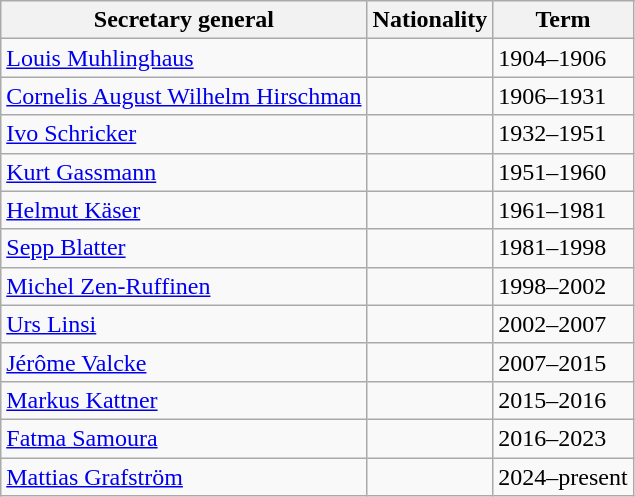<table class="wikitable">
<tr>
<th>Secretary general</th>
<th>Nationality</th>
<th>Term</th>
</tr>
<tr>
<td><a href='#'>Louis Muhlinghaus</a></td>
<td></td>
<td>1904–1906</td>
</tr>
<tr>
<td><a href='#'>Cornelis August Wilhelm Hirschman</a></td>
<td></td>
<td>1906–1931</td>
</tr>
<tr>
<td><a href='#'>Ivo Schricker</a></td>
<td></td>
<td>1932–1951</td>
</tr>
<tr>
<td><a href='#'>Kurt Gassmann</a></td>
<td></td>
<td>1951–1960</td>
</tr>
<tr>
<td><a href='#'>Helmut Käser</a></td>
<td></td>
<td>1961–1981</td>
</tr>
<tr>
<td><a href='#'>Sepp Blatter</a></td>
<td></td>
<td>1981–1998</td>
</tr>
<tr>
<td><a href='#'>Michel Zen-Ruffinen</a></td>
<td></td>
<td>1998–2002</td>
</tr>
<tr>
<td><a href='#'>Urs Linsi</a></td>
<td></td>
<td>2002–2007</td>
</tr>
<tr>
<td><a href='#'>Jérôme Valcke</a></td>
<td></td>
<td>2007–2015</td>
</tr>
<tr>
<td><a href='#'>Markus Kattner</a> </td>
<td></td>
<td>2015–2016</td>
</tr>
<tr>
<td><a href='#'>Fatma Samoura</a></td>
<td></td>
<td>2016–2023</td>
</tr>
<tr>
<td><a href='#'>Mattias Grafström</a></td>
<td></td>
<td>2024–present</td>
</tr>
</table>
